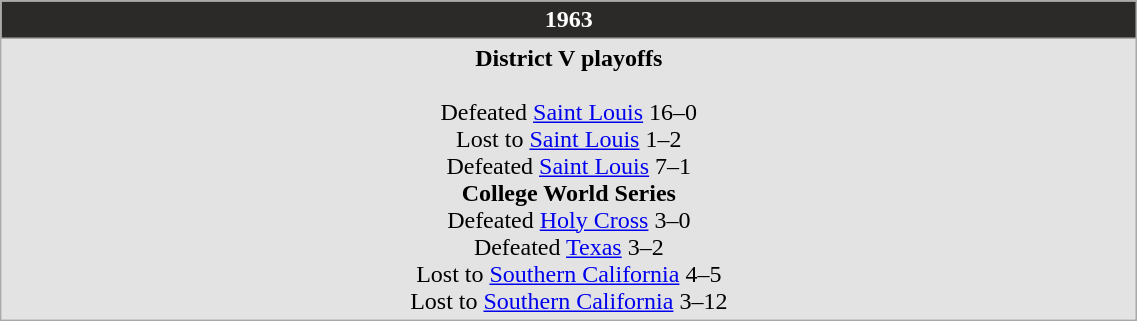<table Class="wikitable" width="60%">
<tr>
<th style="background:#2C2A29; color:white;">1963</th>
</tr>
<tr style="background: #e3e3e3;">
<td align="center"><strong>District V playoffs</strong><br><br>Defeated <a href='#'>Saint Louis</a> 16–0<br>
Lost to <a href='#'>Saint Louis</a> 1–2<br>
Defeated <a href='#'>Saint Louis</a> 7–1<br><strong>College World Series</strong><br>
Defeated <a href='#'>Holy Cross</a> 3–0<br>
Defeated <a href='#'>Texas</a> 3–2<br>
Lost to <a href='#'>Southern California</a> 4–5<br>
Lost to <a href='#'>Southern California</a> 3–12</td>
</tr>
</table>
